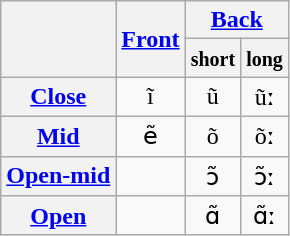<table class="wikitable" style="text-align:center">
<tr>
<th rowspan="2"></th>
<th rowspan="2"><a href='#'>Front</a></th>
<th colspan="2"><a href='#'>Back</a></th>
</tr>
<tr>
<th><small>short</small></th>
<th><small>long</small></th>
</tr>
<tr align="center">
<th><a href='#'>Close</a></th>
<td>ĩ</td>
<td>ũ</td>
<td>ũː</td>
</tr>
<tr>
<th><a href='#'>Mid</a></th>
<td>ẽ</td>
<td>õ</td>
<td>õː</td>
</tr>
<tr>
<th><a href='#'>Open-mid</a></th>
<td></td>
<td>ɔ̃</td>
<td>ɔ̃ː</td>
</tr>
<tr align="center">
<th><a href='#'>Open</a></th>
<td></td>
<td>ɑ̃</td>
<td>ɑ̃ː</td>
</tr>
</table>
